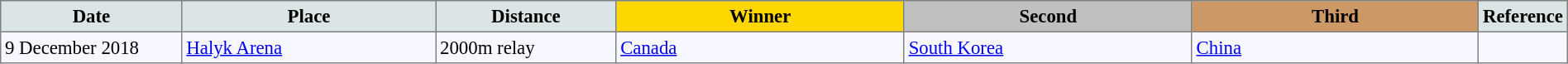<table bgcolor="#f7f8ff" cellpadding="3" cellspacing="0" border="1" style="font-size: 95%; border: gray solid 1px; border-collapse: collapse;">
<tr bgcolor="#cccccc" (1>
<td width="150" align="center" bgcolor="#dce5e5"><strong>Date</strong></td>
<td width="220" align="center" bgcolor="#dce5e5"><strong>Place</strong></td>
<td width="150" align="center" bgcolor="#dce5e5"><strong>Distance</strong></td>
<td align="center" bgcolor="gold" width="250"><strong>Winner</strong></td>
<td align="center" bgcolor="silver" width="250"><strong>Second</strong></td>
<td width="250" align="center" bgcolor="#cc9966"><strong>Third</strong></td>
<td width="30" align="center" bgcolor="#dce5e5"><strong>Reference</strong></td>
</tr>
<tr align="left">
<td>9 December 2018</td>
<td><a href='#'>Halyk Arena</a></td>
<td>2000m relay</td>
<td> <a href='#'>Canada</a></td>
<td> <a href='#'>South Korea</a></td>
<td> <a href='#'>China</a></td>
<td></td>
</tr>
</table>
